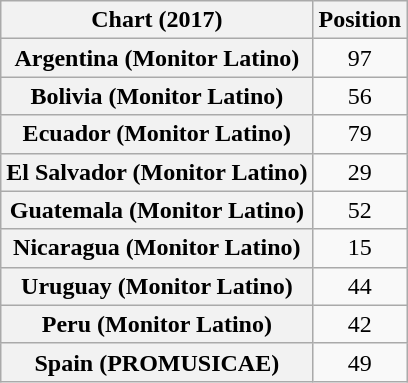<table class="wikitable plainrowheaders sortable" style="text-align:center">
<tr>
<th scope="col">Chart (2017)</th>
<th scope="col">Position</th>
</tr>
<tr>
<th scope="row">Argentina (Monitor Latino)</th>
<td>97</td>
</tr>
<tr>
<th scope="row">Bolivia (Monitor Latino)</th>
<td>56</td>
</tr>
<tr>
<th scope="row">Ecuador (Monitor Latino)</th>
<td>79</td>
</tr>
<tr>
<th scope="row">El Salvador (Monitor Latino)</th>
<td>29</td>
</tr>
<tr>
<th scope="row">Guatemala (Monitor Latino)</th>
<td>52</td>
</tr>
<tr>
<th scope="row">Nicaragua (Monitor Latino)</th>
<td>15</td>
</tr>
<tr>
<th scope="row">Uruguay (Monitor Latino)</th>
<td>44</td>
</tr>
<tr>
<th scope="row">Peru (Monitor Latino)</th>
<td>42</td>
</tr>
<tr>
<th scope="row">Spain (PROMUSICAE)</th>
<td>49</td>
</tr>
</table>
